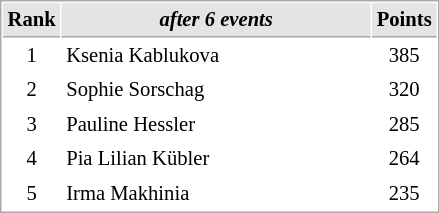<table cellspacing="1" cellpadding="3" style="border:1px solid #AAAAAA;font-size:86%">
<tr bgcolor="#E4E4E4">
<th style="border-bottom:1px solid #AAAAAA" width=10>Rank</th>
<th style="border-bottom:1px solid #AAAAAA" width=200><em>after 6 events</em></th>
<th style="border-bottom:1px solid #AAAAAA" width=20>Points</th>
</tr>
<tr>
<td align=center>1</td>
<td> Ksenia Kablukova</td>
<td align=center>385</td>
</tr>
<tr>
<td align=center>2</td>
<td> Sophie Sorschag</td>
<td align=center>320</td>
</tr>
<tr>
<td align=center>3</td>
<td> Pauline Hessler</td>
<td align=center>285</td>
</tr>
<tr>
<td align=center>4</td>
<td> Pia Lilian Kübler</td>
<td align=center>264</td>
</tr>
<tr>
<td align=center>5</td>
<td> Irma Makhinia</td>
<td align=center>235</td>
</tr>
</table>
